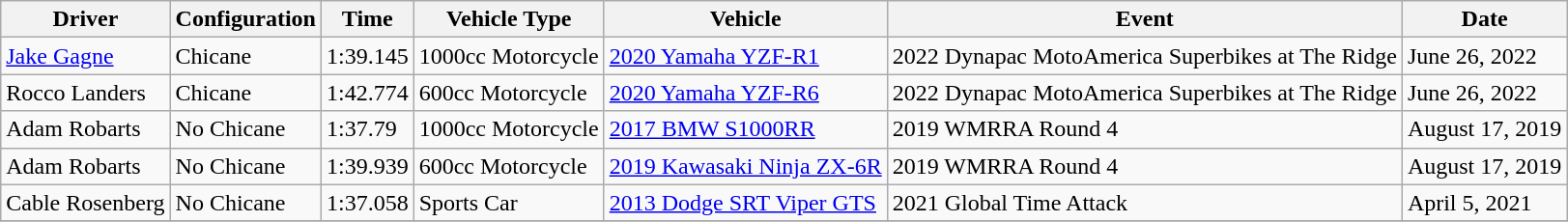<table class="wikitable sortable">
<tr>
<th>Driver</th>
<th>Configuration</th>
<th>Time</th>
<th>Vehicle Type</th>
<th>Vehicle</th>
<th>Event</th>
<th>Date</th>
</tr>
<tr>
<td><a href='#'>Jake Gagne</a></td>
<td>Chicane</td>
<td>1:39.145</td>
<td>1000cc Motorcycle</td>
<td><a href='#'>2020 Yamaha YZF-R1</a></td>
<td>2022 Dynapac MotoAmerica Superbikes at The Ridge</td>
<td>June 26, 2022</td>
</tr>
<tr>
<td>Rocco Landers</td>
<td>Chicane</td>
<td>1:42.774</td>
<td>600cc Motorcycle</td>
<td><a href='#'>2020 Yamaha YZF-R6</a></td>
<td>2022 Dynapac MotoAmerica Superbikes at The Ridge</td>
<td>June 26, 2022</td>
</tr>
<tr>
<td>Adam Robarts</td>
<td>No Chicane</td>
<td>1:37.79</td>
<td>1000cc Motorcycle</td>
<td><a href='#'>2017 BMW S1000RR</a></td>
<td>2019 WMRRA Round 4</td>
<td>August 17, 2019</td>
</tr>
<tr>
<td>Adam Robarts</td>
<td>No Chicane</td>
<td>1:39.939</td>
<td>600cc Motorcycle</td>
<td><a href='#'>2019 Kawasaki Ninja ZX-6R</a></td>
<td>2019 WMRRA Round 4</td>
<td>August 17, 2019</td>
</tr>
<tr>
<td>Cable Rosenberg</td>
<td>No Chicane</td>
<td>1:37.058</td>
<td>Sports Car</td>
<td><a href='#'>2013 Dodge SRT Viper GTS</a></td>
<td>2021 Global Time Attack</td>
<td>April 5, 2021</td>
</tr>
<tr>
</tr>
</table>
